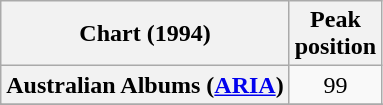<table class="wikitable sortable plainrowheaders" style="text-align:center">
<tr>
<th scope="col">Chart (1994)</th>
<th scope="col">Peak<br>position</th>
</tr>
<tr>
<th scope="row">Australian Albums (<a href='#'>ARIA</a>)</th>
<td>99</td>
</tr>
<tr>
</tr>
<tr>
</tr>
</table>
